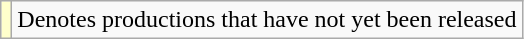<table class="wikitable">
<tr>
<td style="background:#ffc;"></td>
<td>Denotes productions that have not yet been released</td>
</tr>
</table>
